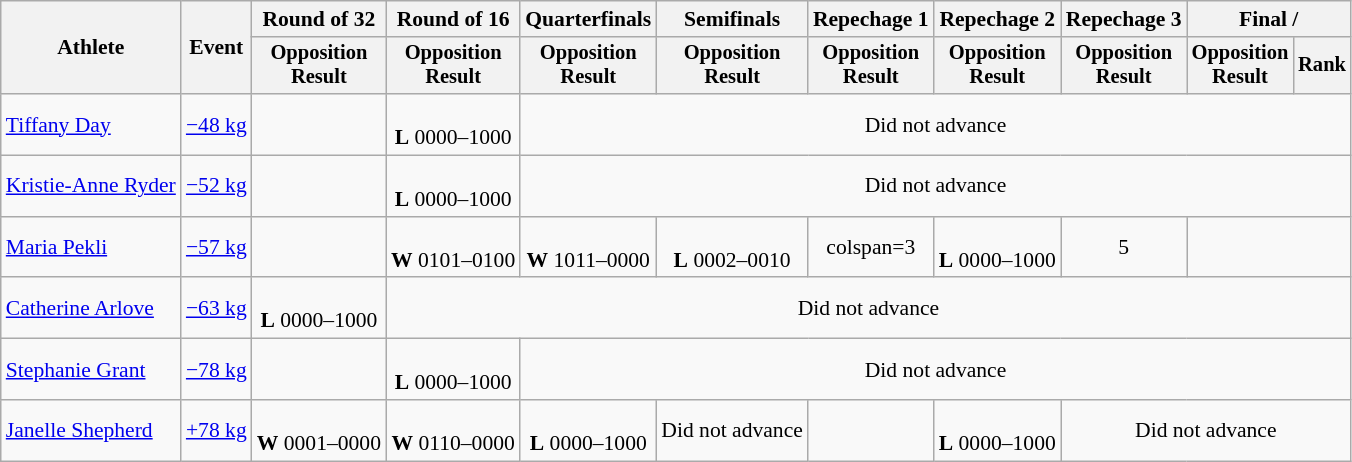<table class="wikitable" style="font-size:90%">
<tr>
<th rowspan="2">Athlete</th>
<th rowspan="2">Event</th>
<th>Round of 32</th>
<th>Round of 16</th>
<th>Quarterfinals</th>
<th>Semifinals</th>
<th>Repechage 1</th>
<th>Repechage 2</th>
<th>Repechage 3</th>
<th colspan=2>Final / </th>
</tr>
<tr style="font-size:95%">
<th>Opposition<br>Result</th>
<th>Opposition<br>Result</th>
<th>Opposition<br>Result</th>
<th>Opposition<br>Result</th>
<th>Opposition<br>Result</th>
<th>Opposition<br>Result</th>
<th>Opposition<br>Result</th>
<th>Opposition<br>Result</th>
<th>Rank</th>
</tr>
<tr align=center>
<td align=left><a href='#'>Tiffany Day</a></td>
<td align=left><a href='#'>−48 kg</a></td>
<td></td>
<td><br><strong>L</strong> 0000–1000</td>
<td colspan=7>Did not advance</td>
</tr>
<tr align=center>
<td align=left><a href='#'>Kristie-Anne Ryder</a></td>
<td align=left><a href='#'>−52 kg</a></td>
<td></td>
<td><br><strong>L</strong> 0000–1000</td>
<td colspan=7>Did not advance</td>
</tr>
<tr align=center>
<td align=left><a href='#'>Maria Pekli</a></td>
<td align=left><a href='#'>−57 kg</a></td>
<td></td>
<td><br><strong>W</strong> 0101–0100</td>
<td><br><strong>W</strong> 1011–0000</td>
<td><br><strong>L</strong> 0002–0010</td>
<td>colspan=3 </td>
<td><br><strong>L</strong> 0000–1000</td>
<td>5</td>
</tr>
<tr align=center>
<td align=left><a href='#'>Catherine Arlove</a></td>
<td align=left><a href='#'>−63 kg</a></td>
<td><br><strong>L</strong> 0000–1000</td>
<td colspan=8>Did not advance</td>
</tr>
<tr align=center>
<td align=left><a href='#'>Stephanie Grant</a></td>
<td align=left><a href='#'>−78 kg</a></td>
<td></td>
<td><br><strong>L</strong> 0000–1000</td>
<td colspan=7>Did not advance</td>
</tr>
<tr align=center>
<td align=left><a href='#'>Janelle Shepherd</a></td>
<td align=left><a href='#'>+78 kg</a></td>
<td><br><strong>W</strong> 0001–0000</td>
<td> <br><strong>W</strong> 0110–0000</td>
<td><br><strong>L</strong> 0000–1000</td>
<td>Did not advance</td>
<td></td>
<td><br><strong>L</strong> 0000–1000</td>
<td colspan=3>Did not advance</td>
</tr>
</table>
